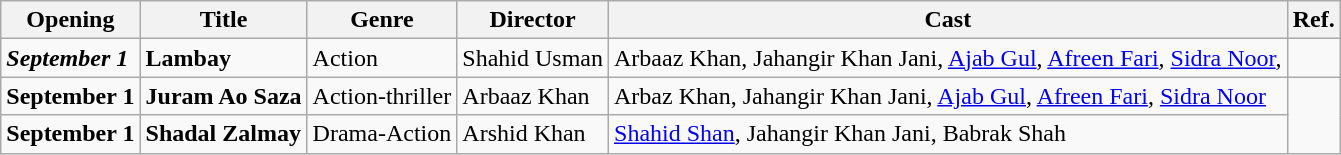<table class="wikitable">
<tr>
<th>Opening</th>
<th>Title</th>
<th>Genre</th>
<th>Director</th>
<th>Cast</th>
<th>Ref.</th>
</tr>
<tr>
<td><strong><em>September 1</em></strong></td>
<td><strong>Lambay</strong></td>
<td>Action</td>
<td>Shahid Usman</td>
<td>Arbaaz Khan, Jahangir Khan Jani, <a href='#'>Ajab Gul</a>, <a href='#'>Afreen Fari</a>, <a href='#'>Sidra Noor</a>,</td>
<td></td>
</tr>
<tr>
<td><strong>September 1</strong></td>
<td><strong>Juram Ao Saza</strong></td>
<td>Action-thriller</td>
<td>Arbaaz Khan</td>
<td>Arbaz Khan, Jahangir Khan Jani, <a href='#'>Ajab Gul</a>, <a href='#'>Afreen Fari</a>, <a href='#'>Sidra Noor</a></td>
</tr>
<tr>
<td><strong>September 1</strong></td>
<td><strong>Shadal Zalmay</strong></td>
<td>Drama-Action</td>
<td>Arshid Khan</td>
<td><a href='#'>Shahid Shan</a>, Jahangir Khan Jani, Babrak Shah</td>
</tr>
</table>
